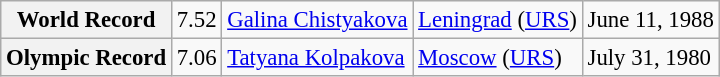<table class="wikitable" style="font-size:95%;">
<tr>
<th>World Record</th>
<td>7.52</td>
<td> <a href='#'>Galina Chistyakova</a></td>
<td><a href='#'>Leningrad</a> (<a href='#'>URS</a>)</td>
<td>June 11, 1988</td>
</tr>
<tr>
<th>Olympic Record</th>
<td>7.06</td>
<td> <a href='#'>Tatyana Kolpakova</a></td>
<td><a href='#'>Moscow</a> (<a href='#'>URS</a>)</td>
<td>July 31, 1980</td>
</tr>
</table>
